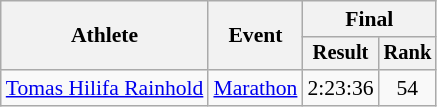<table class=wikitable style=font-size:90%>
<tr>
<th rowspan=2>Athlete</th>
<th rowspan=2>Event</th>
<th colspan=2>Final</th>
</tr>
<tr style=font-size:95%>
<th>Result</th>
<th>Rank</th>
</tr>
<tr align=center>
<td align=left><a href='#'>Tomas Hilifa Rainhold</a></td>
<td align=left><a href='#'>Marathon</a></td>
<td>2:23:36</td>
<td>54</td>
</tr>
</table>
